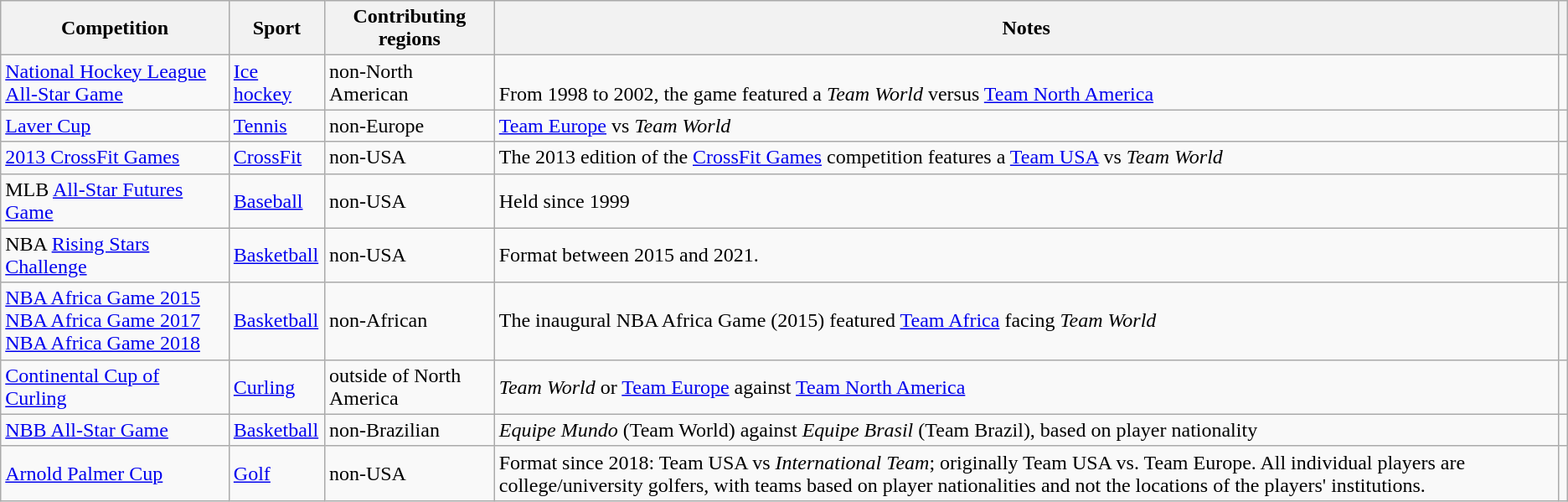<table class=wikitable>
<tr>
<th>Competition</th>
<th>Sport</th>
<th>Contributing regions</th>
<th>Notes</th>
<th></th>
</tr>
<tr>
<td><a href='#'>National Hockey League All-Star Game</a></td>
<td><a href='#'>Ice hockey</a></td>
<td>non-North American</td>
<td><br>
From 1998 to 2002, the game featured a <em>Team World</em> versus <a href='#'>Team North America</a></td>
<td></td>
</tr>
<tr>
<td><a href='#'>Laver Cup</a></td>
<td><a href='#'>Tennis</a></td>
<td>non-Europe</td>
<td><a href='#'>Team Europe</a> vs <em>Team World</em></td>
<td></td>
</tr>
<tr>
<td><a href='#'>2013 CrossFit Games</a></td>
<td><a href='#'>CrossFit</a></td>
<td>non-USA</td>
<td>The 2013 edition of the <a href='#'>CrossFit Games</a> competition features a <a href='#'>Team USA</a> vs <em>Team World</em></td>
<td></td>
</tr>
<tr>
<td>MLB <a href='#'>All-Star Futures Game</a></td>
<td><a href='#'>Baseball</a></td>
<td>non-USA</td>
<td>Held since 1999</td>
<td></td>
</tr>
<tr>
<td>NBA <a href='#'>Rising Stars Challenge</a></td>
<td><a href='#'>Basketball</a></td>
<td>non-USA</td>
<td>Format between 2015 and 2021.</td>
<td></td>
</tr>
<tr>
<td><a href='#'>NBA Africa Game 2015</a> <br> <a href='#'>NBA Africa Game 2017</a> <br> <a href='#'>NBA Africa Game 2018</a></td>
<td><a href='#'>Basketball</a></td>
<td>non-African</td>
<td>The inaugural NBA Africa Game (2015) featured <a href='#'>Team Africa</a> facing <em>Team World</em></td>
<td></td>
</tr>
<tr>
<td><a href='#'>Continental Cup of Curling</a></td>
<td><a href='#'>Curling</a></td>
<td>outside of North America</td>
<td><em>Team World</em> or <a href='#'>Team Europe</a> against <a href='#'>Team North America</a></td>
<td></td>
</tr>
<tr>
<td><a href='#'>NBB All-Star Game</a></td>
<td><a href='#'>Basketball</a></td>
<td>non-Brazilian</td>
<td><em>Equipe Mundo</em> (Team World) against <em>Equipe Brasil</em> (Team Brazil), based on player nationality</td>
<td></td>
</tr>
<tr>
<td><a href='#'>Arnold Palmer Cup</a></td>
<td><a href='#'>Golf</a></td>
<td>non-USA</td>
<td>Format since 2018: Team USA vs <em>International Team</em>; originally Team USA vs. Team Europe. All individual players are college/university golfers, with teams based on player nationalities and not the locations of the players' institutions.</td>
<td></td>
</tr>
</table>
